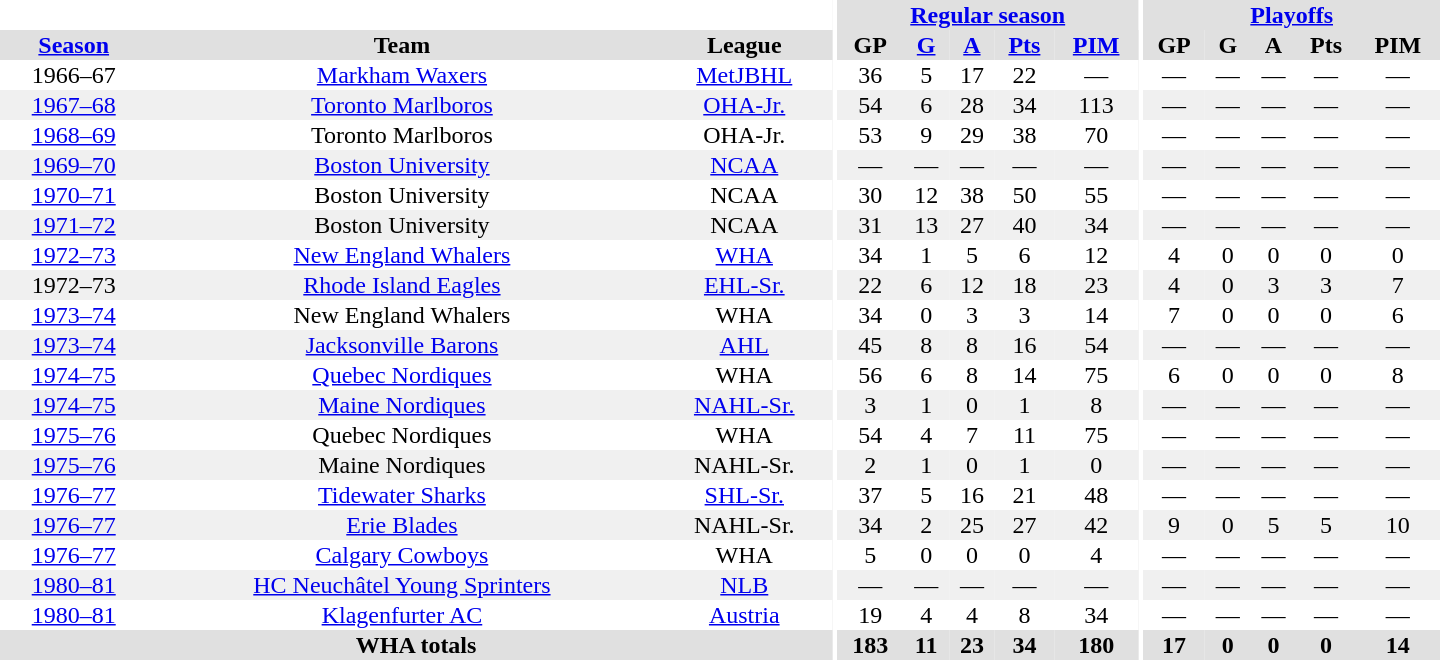<table border="0" cellpadding="1" cellspacing="0" style="text-align:center; width:60em">
<tr bgcolor="#e0e0e0">
<th colspan="3" bgcolor="#ffffff"></th>
<th rowspan="99" bgcolor="#ffffff"></th>
<th colspan="5"><a href='#'>Regular season</a></th>
<th rowspan="99" bgcolor="#ffffff"></th>
<th colspan="5"><a href='#'>Playoffs</a></th>
</tr>
<tr bgcolor="#e0e0e0">
<th><a href='#'>Season</a></th>
<th>Team</th>
<th>League</th>
<th>GP</th>
<th><a href='#'>G</a></th>
<th><a href='#'>A</a></th>
<th><a href='#'>Pts</a></th>
<th><a href='#'>PIM</a></th>
<th>GP</th>
<th>G</th>
<th>A</th>
<th>Pts</th>
<th>PIM</th>
</tr>
<tr>
<td>1966–67</td>
<td><a href='#'>Markham Waxers</a></td>
<td><a href='#'>MetJBHL</a></td>
<td>36</td>
<td>5</td>
<td>17</td>
<td>22</td>
<td>—</td>
<td>—</td>
<td>—</td>
<td>—</td>
<td>—</td>
<td>—</td>
</tr>
<tr bgcolor="#f0f0f0">
<td><a href='#'>1967–68</a></td>
<td><a href='#'>Toronto Marlboros</a></td>
<td><a href='#'>OHA-Jr.</a></td>
<td>54</td>
<td>6</td>
<td>28</td>
<td>34</td>
<td>113</td>
<td>—</td>
<td>—</td>
<td>—</td>
<td>—</td>
<td>—</td>
</tr>
<tr>
<td><a href='#'>1968–69</a></td>
<td>Toronto Marlboros</td>
<td>OHA-Jr.</td>
<td>53</td>
<td>9</td>
<td>29</td>
<td>38</td>
<td>70</td>
<td>—</td>
<td>—</td>
<td>—</td>
<td>—</td>
<td>—</td>
</tr>
<tr bgcolor="#f0f0f0">
<td><a href='#'>1969–70</a></td>
<td><a href='#'>Boston University</a></td>
<td><a href='#'>NCAA</a></td>
<td>—</td>
<td>—</td>
<td>—</td>
<td>—</td>
<td>—</td>
<td>—</td>
<td>—</td>
<td>—</td>
<td>—</td>
<td>—</td>
</tr>
<tr>
<td><a href='#'>1970–71</a></td>
<td>Boston University</td>
<td>NCAA</td>
<td>30</td>
<td>12</td>
<td>38</td>
<td>50</td>
<td>55</td>
<td>—</td>
<td>—</td>
<td>—</td>
<td>—</td>
<td>—</td>
</tr>
<tr bgcolor="#f0f0f0">
<td><a href='#'>1971–72</a></td>
<td>Boston University</td>
<td>NCAA</td>
<td>31</td>
<td>13</td>
<td>27</td>
<td>40</td>
<td>34</td>
<td>—</td>
<td>—</td>
<td>—</td>
<td>—</td>
<td>—</td>
</tr>
<tr>
<td><a href='#'>1972–73</a></td>
<td><a href='#'>New England Whalers</a></td>
<td><a href='#'>WHA</a></td>
<td>34</td>
<td>1</td>
<td>5</td>
<td>6</td>
<td>12</td>
<td>4</td>
<td>0</td>
<td>0</td>
<td>0</td>
<td>0</td>
</tr>
<tr bgcolor="#f0f0f0">
<td>1972–73</td>
<td><a href='#'>Rhode Island Eagles</a></td>
<td><a href='#'>EHL-Sr.</a></td>
<td>22</td>
<td>6</td>
<td>12</td>
<td>18</td>
<td>23</td>
<td>4</td>
<td>0</td>
<td>3</td>
<td>3</td>
<td>7</td>
</tr>
<tr>
<td><a href='#'>1973–74</a></td>
<td>New England Whalers</td>
<td>WHA</td>
<td>34</td>
<td>0</td>
<td>3</td>
<td>3</td>
<td>14</td>
<td>7</td>
<td>0</td>
<td>0</td>
<td>0</td>
<td>6</td>
</tr>
<tr bgcolor="#f0f0f0">
<td><a href='#'>1973–74</a></td>
<td><a href='#'>Jacksonville Barons</a></td>
<td><a href='#'>AHL</a></td>
<td>45</td>
<td>8</td>
<td>8</td>
<td>16</td>
<td>54</td>
<td>—</td>
<td>—</td>
<td>—</td>
<td>—</td>
<td>—</td>
</tr>
<tr>
<td><a href='#'>1974–75</a></td>
<td><a href='#'>Quebec Nordiques</a></td>
<td>WHA</td>
<td>56</td>
<td>6</td>
<td>8</td>
<td>14</td>
<td>75</td>
<td>6</td>
<td>0</td>
<td>0</td>
<td>0</td>
<td>8</td>
</tr>
<tr bgcolor="#f0f0f0">
<td><a href='#'>1974–75</a></td>
<td><a href='#'>Maine Nordiques</a></td>
<td><a href='#'>NAHL-Sr.</a></td>
<td>3</td>
<td>1</td>
<td>0</td>
<td>1</td>
<td>8</td>
<td>—</td>
<td>—</td>
<td>—</td>
<td>—</td>
<td>—</td>
</tr>
<tr>
<td><a href='#'>1975–76</a></td>
<td>Quebec Nordiques</td>
<td>WHA</td>
<td>54</td>
<td>4</td>
<td>7</td>
<td>11</td>
<td>75</td>
<td>—</td>
<td>—</td>
<td>—</td>
<td>—</td>
<td>—</td>
</tr>
<tr bgcolor="#f0f0f0">
<td><a href='#'>1975–76</a></td>
<td>Maine Nordiques</td>
<td>NAHL-Sr.</td>
<td>2</td>
<td>1</td>
<td>0</td>
<td>1</td>
<td>0</td>
<td>—</td>
<td>—</td>
<td>—</td>
<td>—</td>
<td>—</td>
</tr>
<tr>
<td><a href='#'>1976–77</a></td>
<td><a href='#'>Tidewater Sharks</a></td>
<td><a href='#'>SHL-Sr.</a></td>
<td>37</td>
<td>5</td>
<td>16</td>
<td>21</td>
<td>48</td>
<td>—</td>
<td>—</td>
<td>—</td>
<td>—</td>
<td>—</td>
</tr>
<tr bgcolor="#f0f0f0">
<td><a href='#'>1976–77</a></td>
<td><a href='#'>Erie Blades</a></td>
<td>NAHL-Sr.</td>
<td>34</td>
<td>2</td>
<td>25</td>
<td>27</td>
<td>42</td>
<td>9</td>
<td>0</td>
<td>5</td>
<td>5</td>
<td>10</td>
</tr>
<tr>
<td><a href='#'>1976–77</a></td>
<td><a href='#'>Calgary Cowboys</a></td>
<td>WHA</td>
<td>5</td>
<td>0</td>
<td>0</td>
<td>0</td>
<td>4</td>
<td>—</td>
<td>—</td>
<td>—</td>
<td>—</td>
<td>—</td>
</tr>
<tr bgcolor="#f0f0f0">
<td><a href='#'>1980–81</a></td>
<td><a href='#'>HC Neuchâtel Young Sprinters</a></td>
<td><a href='#'>NLB</a></td>
<td>—</td>
<td>—</td>
<td>—</td>
<td>—</td>
<td>—</td>
<td>—</td>
<td>—</td>
<td>—</td>
<td>—</td>
<td>—</td>
</tr>
<tr>
<td><a href='#'>1980–81</a></td>
<td><a href='#'>Klagenfurter AC</a></td>
<td><a href='#'>Austria</a></td>
<td>19</td>
<td>4</td>
<td>4</td>
<td>8</td>
<td>34</td>
<td>—</td>
<td>—</td>
<td>—</td>
<td>—</td>
<td>—</td>
</tr>
<tr>
</tr>
<tr ALIGN="center" bgcolor="#e0e0e0">
<th colspan="3">WHA totals</th>
<th ALIGN="center">183</th>
<th ALIGN="center">11</th>
<th ALIGN="center">23</th>
<th ALIGN="center">34</th>
<th ALIGN="center">180</th>
<th ALIGN="center">17</th>
<th ALIGN="center">0</th>
<th ALIGN="center">0</th>
<th ALIGN="center">0</th>
<th ALIGN="center">14</th>
</tr>
</table>
